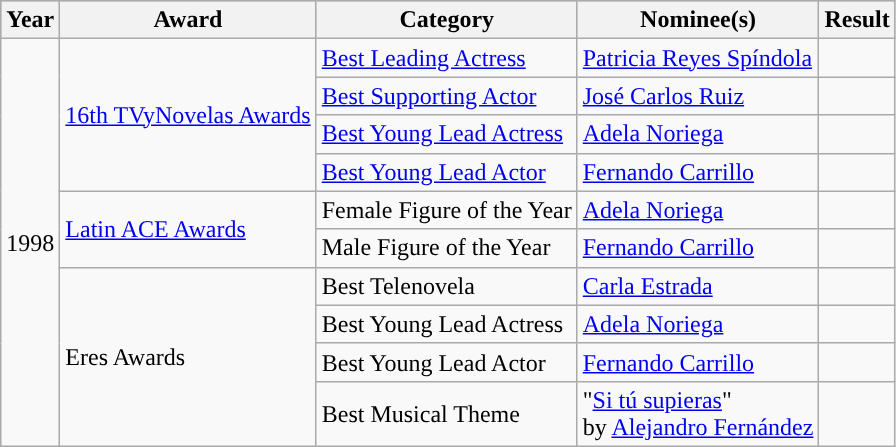<table class="wikitable">
<tr style="background:#b0c4de;">
<th>Year</th>
<th>Award</th>
<th>Category</th>
<th>Nominee(s)</th>
<th>Result</th>
</tr>
<tr>
<td rowspan=10>1998</td>
<td rowspan=4><a href='#'>16th TVyNovelas Awards</a></td>
<td><a href='#'>Best Leading Actress</a></td>
<td><a href='#'>Patricia Reyes Spíndola</a></td>
<td></td>
</tr>
<tr>
<td><a href='#'>Best Supporting Actor</a></td>
<td><a href='#'>José Carlos Ruiz</a></td>
<td></td>
</tr>
<tr>
<td><a href='#'>Best Young Lead Actress</a></td>
<td><a href='#'>Adela Noriega</a></td>
<td></td>
</tr>
<tr>
<td><a href='#'>Best Young Lead Actor</a></td>
<td><a href='#'>Fernando Carrillo</a></td>
<td></td>
</tr>
<tr>
<td rowspan=2><a href='#'>Latin ACE Awards</a></td>
<td>Female Figure of the Year</td>
<td><a href='#'>Adela Noriega</a></td>
<td></td>
</tr>
<tr>
<td>Male Figure of the Year</td>
<td><a href='#'>Fernando Carrillo</a></td>
<td></td>
</tr>
<tr>
<td rowspan=4>Eres Awards</td>
<td>Best Telenovela</td>
<td><a href='#'>Carla Estrada</a></td>
<td></td>
</tr>
<tr>
<td>Best Young Lead Actress</td>
<td><a href='#'>Adela Noriega</a></td>
<td></td>
</tr>
<tr>
<td>Best Young Lead Actor</td>
<td><a href='#'>Fernando Carrillo</a></td>
<td></td>
</tr>
<tr>
<td>Best Musical Theme</td>
<td>"<a href='#'>Si tú supieras</a>" <br> by <a href='#'>Alejandro Fernández</a></td>
<td></td>
</tr>
</table>
